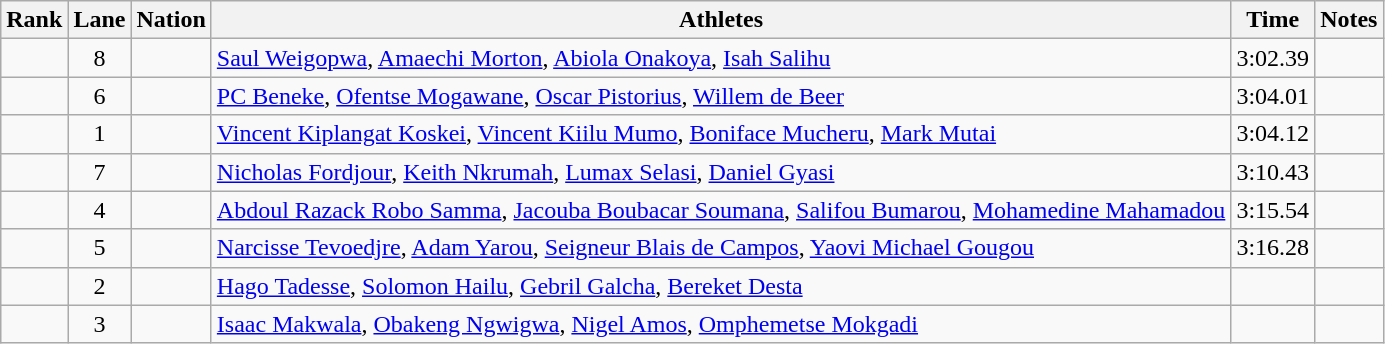<table class="wikitable sortable" style="text-align:center">
<tr>
<th>Rank</th>
<th>Lane</th>
<th>Nation</th>
<th>Athletes</th>
<th>Time</th>
<th>Notes</th>
</tr>
<tr>
<td></td>
<td>8</td>
<td align="left"></td>
<td align="left"><a href='#'>Saul Weigopwa</a>, <a href='#'>Amaechi Morton</a>, <a href='#'>Abiola Onakoya</a>, <a href='#'>Isah Salihu</a></td>
<td>3:02.39</td>
<td></td>
</tr>
<tr>
<td></td>
<td>6</td>
<td align="left"></td>
<td align="left"><a href='#'>PC Beneke</a>, <a href='#'>Ofentse Mogawane</a>, <a href='#'>Oscar Pistorius</a>, <a href='#'>Willem de Beer</a></td>
<td>3:04.01</td>
<td></td>
</tr>
<tr>
<td></td>
<td>1</td>
<td align="left"></td>
<td align="left"><a href='#'>Vincent Kiplangat Koskei</a>, <a href='#'>Vincent Kiilu Mumo</a>, <a href='#'>Boniface Mucheru</a>, <a href='#'>Mark Mutai</a></td>
<td>3:04.12</td>
<td></td>
</tr>
<tr>
<td></td>
<td>7</td>
<td align="left"></td>
<td align="left"><a href='#'>Nicholas Fordjour</a>, <a href='#'>Keith Nkrumah</a>, <a href='#'>Lumax Selasi</a>, <a href='#'>Daniel Gyasi</a></td>
<td>3:10.43</td>
<td></td>
</tr>
<tr>
<td></td>
<td>4</td>
<td align="left"></td>
<td align="left"><a href='#'>Abdoul Razack Robo Samma</a>, <a href='#'>Jacouba Boubacar Soumana</a>, <a href='#'>Salifou Bumarou</a>, <a href='#'>Mohamedine Mahamadou</a></td>
<td>3:15.54</td>
<td></td>
</tr>
<tr>
<td></td>
<td>5</td>
<td align="left"></td>
<td align="left"><a href='#'>Narcisse Tevoedjre</a>, <a href='#'>Adam Yarou</a>, <a href='#'>Seigneur Blais de Campos</a>,  <a href='#'>Yaovi Michael Gougou</a></td>
<td>3:16.28</td>
<td></td>
</tr>
<tr>
<td></td>
<td>2</td>
<td align=left></td>
<td align="left"><a href='#'>Hago Tadesse</a>, <a href='#'>Solomon Hailu</a>, <a href='#'>Gebril Galcha</a>, <a href='#'>Bereket Desta</a></td>
<td></td>
<td></td>
</tr>
<tr>
<td></td>
<td>3</td>
<td align="left"></td>
<td align="left"><a href='#'>Isaac Makwala</a>, <a href='#'>Obakeng Ngwigwa</a>, <a href='#'>Nigel Amos</a>, <a href='#'>Omphemetse Mokgadi</a></td>
<td></td>
<td></td>
</tr>
</table>
